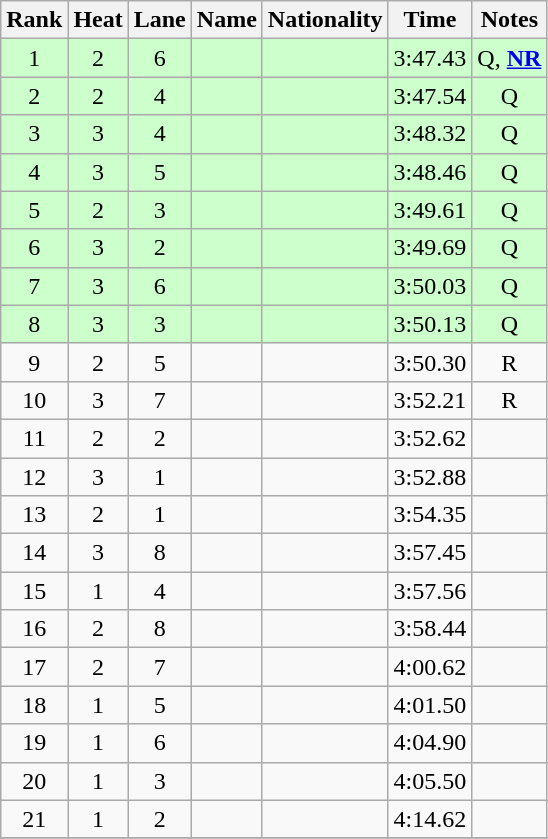<table class="wikitable sortable" style="text-align:center">
<tr>
<th>Rank</th>
<th>Heat</th>
<th>Lane</th>
<th>Name</th>
<th>Nationality</th>
<th>Time</th>
<th>Notes</th>
</tr>
<tr bgcolor=ccffcc>
<td>1</td>
<td>2</td>
<td>6</td>
<td align=left></td>
<td align=left></td>
<td>3:47.43</td>
<td>Q, <strong><a href='#'>NR</a></strong></td>
</tr>
<tr bgcolor=ccffcc>
<td>2</td>
<td>2</td>
<td>4</td>
<td align=left></td>
<td align=left></td>
<td>3:47.54</td>
<td>Q</td>
</tr>
<tr bgcolor=ccffcc>
<td>3</td>
<td>3</td>
<td>4</td>
<td align=left></td>
<td align=left></td>
<td>3:48.32</td>
<td>Q</td>
</tr>
<tr bgcolor=ccffcc>
<td>4</td>
<td>3</td>
<td>5</td>
<td align=left></td>
<td align=left></td>
<td>3:48.46</td>
<td>Q</td>
</tr>
<tr bgcolor=ccffcc>
<td>5</td>
<td>2</td>
<td>3</td>
<td align=left></td>
<td align=left></td>
<td>3:49.61</td>
<td>Q</td>
</tr>
<tr bgcolor=ccffcc>
<td>6</td>
<td>3</td>
<td>2</td>
<td align=left></td>
<td align=left></td>
<td>3:49.69</td>
<td>Q</td>
</tr>
<tr bgcolor=ccffcc>
<td>7</td>
<td>3</td>
<td>6</td>
<td align=left></td>
<td align=left></td>
<td>3:50.03</td>
<td>Q</td>
</tr>
<tr bgcolor=ccffcc>
<td>8</td>
<td>3</td>
<td>3</td>
<td align=left></td>
<td align=left></td>
<td>3:50.13</td>
<td>Q</td>
</tr>
<tr>
<td>9</td>
<td>2</td>
<td>5</td>
<td align=left></td>
<td align=left></td>
<td>3:50.30</td>
<td>R</td>
</tr>
<tr>
<td>10</td>
<td>3</td>
<td>7</td>
<td align=left></td>
<td align=left></td>
<td>3:52.21</td>
<td>R</td>
</tr>
<tr>
<td>11</td>
<td>2</td>
<td>2</td>
<td align=left></td>
<td align=left></td>
<td>3:52.62</td>
<td></td>
</tr>
<tr>
<td>12</td>
<td>3</td>
<td>1</td>
<td align=left></td>
<td align=left></td>
<td>3:52.88</td>
<td></td>
</tr>
<tr>
<td>13</td>
<td>2</td>
<td>1</td>
<td align=left></td>
<td align=left></td>
<td>3:54.35</td>
<td></td>
</tr>
<tr>
<td>14</td>
<td>3</td>
<td>8</td>
<td align=left></td>
<td align=left></td>
<td>3:57.45</td>
<td></td>
</tr>
<tr>
<td>15</td>
<td>1</td>
<td>4</td>
<td align=left></td>
<td align=left></td>
<td>3:57.56</td>
<td></td>
</tr>
<tr>
<td>16</td>
<td>2</td>
<td>8</td>
<td align=left></td>
<td align=left></td>
<td>3:58.44</td>
<td></td>
</tr>
<tr>
<td>17</td>
<td>2</td>
<td>7</td>
<td align=left></td>
<td align=left></td>
<td>4:00.62</td>
<td></td>
</tr>
<tr>
<td>18</td>
<td>1</td>
<td>5</td>
<td align=left></td>
<td align=left></td>
<td>4:01.50</td>
<td></td>
</tr>
<tr>
<td>19</td>
<td>1</td>
<td>6</td>
<td align=left></td>
<td align=left></td>
<td>4:04.90</td>
<td></td>
</tr>
<tr>
<td>20</td>
<td>1</td>
<td>3</td>
<td align=left></td>
<td align=left></td>
<td>4:05.50</td>
<td></td>
</tr>
<tr>
<td>21</td>
<td>1</td>
<td>2</td>
<td align=left></td>
<td align=left></td>
<td>4:14.62</td>
<td></td>
</tr>
<tr>
</tr>
</table>
